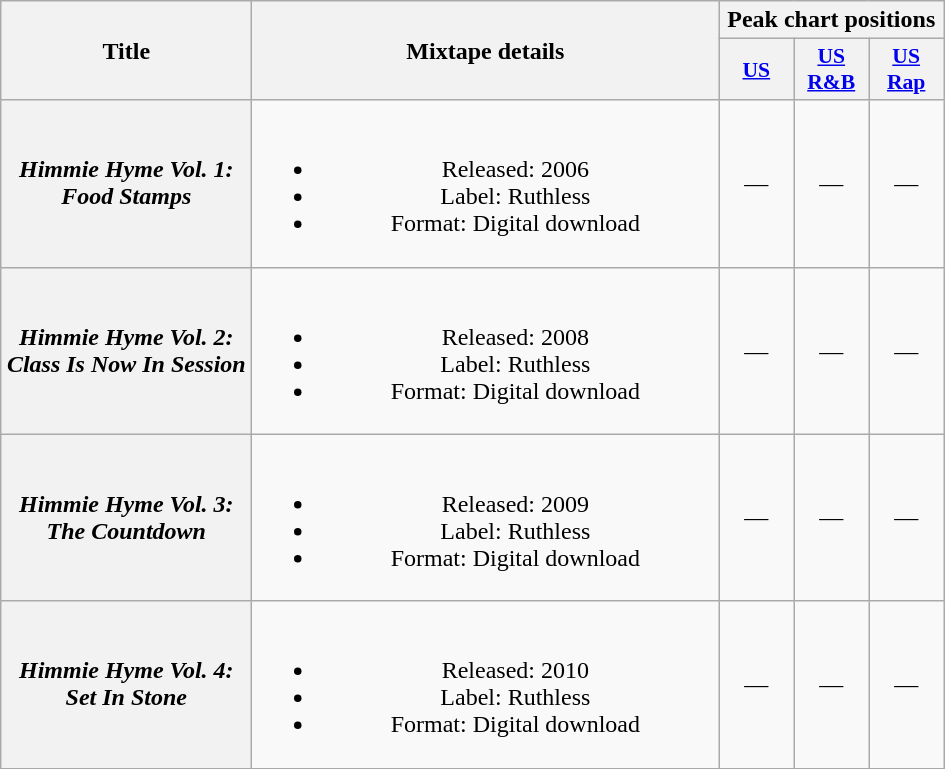<table class="wikitable plainrowheaders" style="text-align:center;">
<tr>
<th rowspan="2" scope="col" style="width:10em;">Title</th>
<th rowspan="2" scope="col" style="width:19em;">Mixtape details</th>
<th colspan="3">Peak chart positions</th>
</tr>
<tr>
<th scope="col" style="width:3em;font-size:90%;"><a href='#'>US</a></th>
<th scope="col" style="width:3em;font-size:90%;"><a href='#'>US R&B</a></th>
<th scope="col" style="width:3em;font-size:90%;"><a href='#'>US<br>Rap</a></th>
</tr>
<tr>
<th scope="row"><em>Himmie Hyme Vol. 1: Food Stamps</em></th>
<td><br><ul><li>Released: 2006</li><li>Label: Ruthless</li><li>Format: Digital download</li></ul></td>
<td>—</td>
<td>—</td>
<td>—</td>
</tr>
<tr>
<th scope="row"><em>Himmie Hyme Vol. 2: Class Is Now In Session</em></th>
<td><br><ul><li>Released: 2008</li><li>Label: Ruthless</li><li>Format: Digital download</li></ul></td>
<td>—</td>
<td>—</td>
<td>—</td>
</tr>
<tr>
<th scope="row"><em>Himmie Hyme Vol. 3: The Countdown</em></th>
<td><br><ul><li>Released: 2009</li><li>Label: Ruthless</li><li>Format: Digital download</li></ul></td>
<td>—</td>
<td>—</td>
<td>—</td>
</tr>
<tr>
<th scope="row"><em>Himmie Hyme Vol. 4: Set In Stone</em></th>
<td><br><ul><li>Released: 2010</li><li>Label: Ruthless</li><li>Format: Digital download</li></ul></td>
<td>—</td>
<td>—</td>
<td>—</td>
</tr>
</table>
